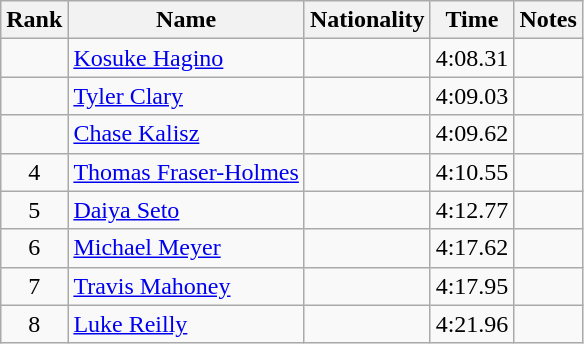<table class="wikitable sortable" style="text-align:center">
<tr>
<th>Rank</th>
<th>Name</th>
<th>Nationality</th>
<th>Time</th>
<th>Notes</th>
</tr>
<tr>
<td></td>
<td align=left><a href='#'>Kosuke Hagino</a></td>
<td align=left></td>
<td>4:08.31</td>
<td></td>
</tr>
<tr>
<td></td>
<td align=left><a href='#'>Tyler Clary</a></td>
<td align=left></td>
<td>4:09.03</td>
<td></td>
</tr>
<tr>
<td></td>
<td align=left><a href='#'>Chase Kalisz</a></td>
<td align=left></td>
<td>4:09.62</td>
<td></td>
</tr>
<tr>
<td>4</td>
<td align=left><a href='#'>Thomas Fraser-Holmes</a></td>
<td align=left></td>
<td>4:10.55</td>
<td></td>
</tr>
<tr>
<td>5</td>
<td align=left><a href='#'>Daiya Seto</a></td>
<td align=left></td>
<td>4:12.77</td>
<td></td>
</tr>
<tr>
<td>6</td>
<td align=left><a href='#'>Michael Meyer</a></td>
<td align=left></td>
<td>4:17.62</td>
<td></td>
</tr>
<tr>
<td>7</td>
<td align=left><a href='#'>Travis Mahoney</a></td>
<td align=left></td>
<td>4:17.95</td>
<td></td>
</tr>
<tr>
<td>8</td>
<td align=left><a href='#'>Luke Reilly</a></td>
<td align=left></td>
<td>4:21.96</td>
<td></td>
</tr>
</table>
